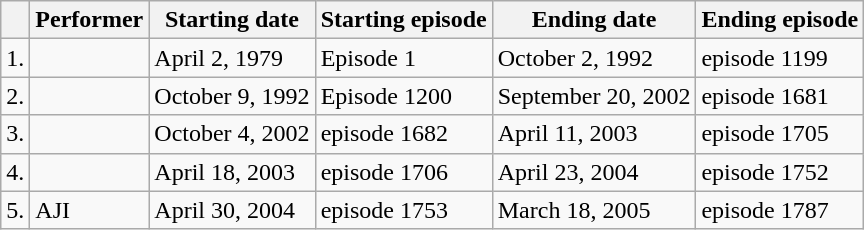<table class = "wikitable">
<tr>
<th></th>
<th>Performer</th>
<th>Starting date</th>
<th>Starting episode</th>
<th>Ending date</th>
<th>Ending episode</th>
</tr>
<tr>
<td>1.</td>
<td></td>
<td>April 2, 1979</td>
<td>Episode 1</td>
<td>October 2, 1992</td>
<td>episode 1199</td>
</tr>
<tr>
<td>2.</td>
<td></td>
<td>October 9, 1992</td>
<td>Episode 1200</td>
<td>September 20, 2002</td>
<td>episode 1681</td>
</tr>
<tr>
<td>3.</td>
<td></td>
<td>October 4, 2002</td>
<td>episode 1682</td>
<td>April 11, 2003</td>
<td>episode 1705</td>
</tr>
<tr>
<td>4.</td>
<td></td>
<td>April 18, 2003</td>
<td>episode 1706</td>
<td>April 23, 2004</td>
<td>episode 1752</td>
</tr>
<tr>
<td>5.</td>
<td>AJI</td>
<td>April 30, 2004</td>
<td>episode 1753</td>
<td>March 18, 2005</td>
<td>episode 1787</td>
</tr>
</table>
